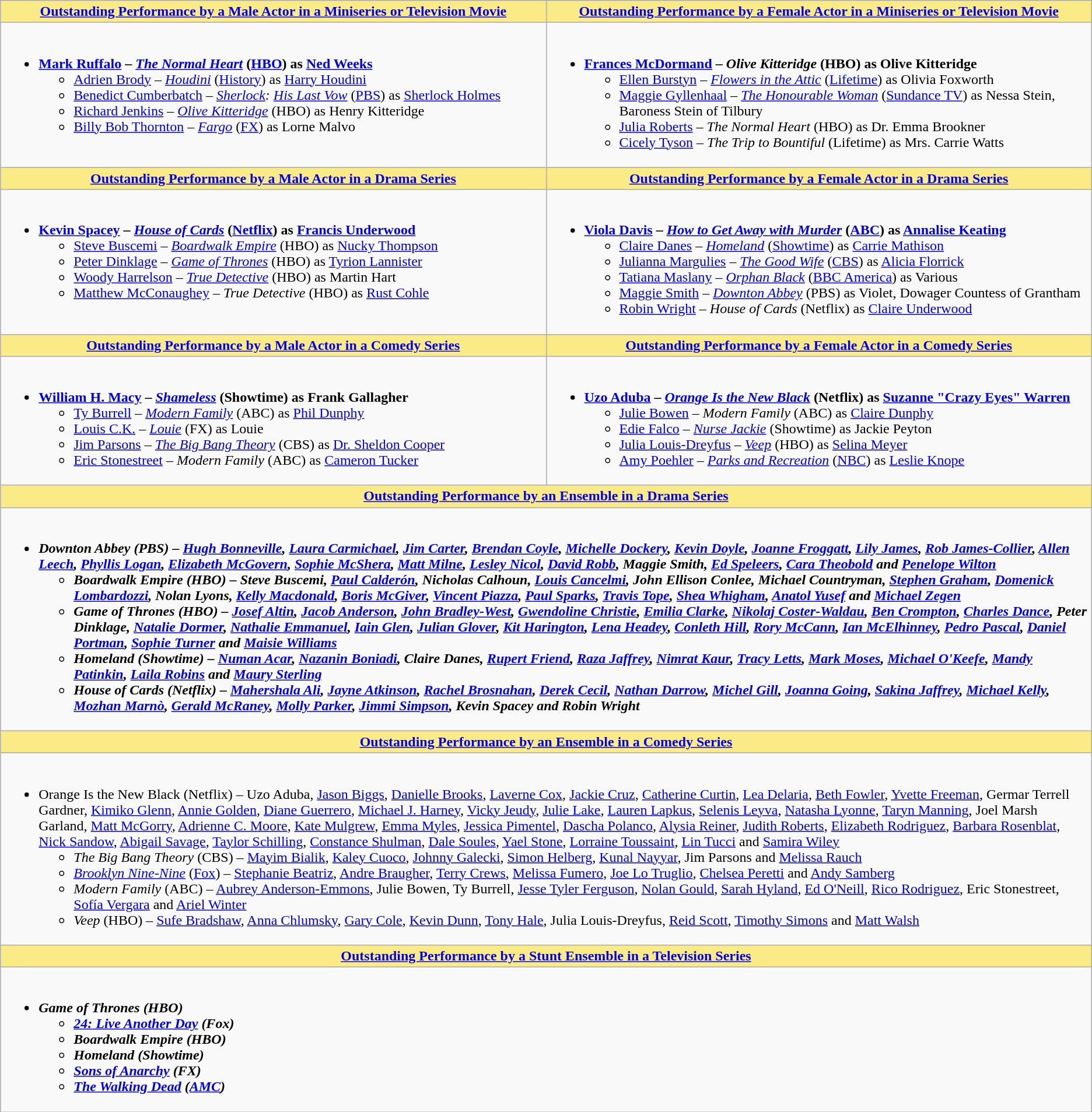<table class=wikitable style="width="100%">
<tr>
<th style="background:#FAEB86;" width="50%"><a href='#'>Outstanding Performance by a Male Actor in a Miniseries or Television Movie</a></th>
<th style="background:#FAEB86;" width="50%"><a href='#'>Outstanding Performance by a Female Actor in a Miniseries or Television Movie</a></th>
</tr>
<tr>
<td valign="top"><br><ul><li><strong><a href='#'>Mark Ruffalo</a> – <em><a href='#'>The Normal Heart</a></em> (<a href='#'>HBO</a>) as <a href='#'>Ned Weeks</a></strong><ul><li><a href='#'>Adrien Brody</a> – <em><a href='#'>Houdini</a></em> (<a href='#'>History</a>) as <a href='#'>Harry Houdini</a></li><li><a href='#'>Benedict Cumberbatch</a> – <em><a href='#'>Sherlock</a>: <a href='#'>His Last Vow</a></em> (<a href='#'>PBS</a>) as <a href='#'>Sherlock Holmes</a></li><li><a href='#'>Richard Jenkins</a> – <em><a href='#'>Olive Kitteridge</a></em> (HBO) as Henry Kitteridge</li><li><a href='#'>Billy Bob Thornton</a> – <em><a href='#'>Fargo</a></em> (<a href='#'>FX</a>) as Lorne Malvo</li></ul></li></ul></td>
<td valign="top"><br><ul><li><strong><a href='#'>Frances McDormand</a> – <em>Olive Kitteridge</em> (HBO) as Olive Kitteridge</strong><ul><li><a href='#'>Ellen Burstyn</a> – <em><a href='#'>Flowers in the Attic</a></em> (<a href='#'>Lifetime</a>) as Olivia Foxworth</li><li><a href='#'>Maggie Gyllenhaal</a> – <em><a href='#'>The Honourable Woman</a></em> (<a href='#'>Sundance TV</a>) as Nessa Stein, Baroness Stein of Tilbury</li><li><a href='#'>Julia Roberts</a> – <em>The Normal Heart</em> (HBO) as Dr. Emma Brookner</li><li><a href='#'>Cicely Tyson</a> – <em>The Trip to Bountiful</em> (Lifetime) as Mrs. Carrie Watts</li></ul></li></ul></td>
</tr>
<tr>
<th style="background:#FAEB86;"><a href='#'>Outstanding Performance by a Male Actor in a Drama Series</a></th>
<th style="background:#FAEB86;"><a href='#'>Outstanding Performance by a Female Actor in a Drama Series</a></th>
</tr>
<tr>
<td valign="top"><br><ul><li><strong><a href='#'>Kevin Spacey</a> – <em><a href='#'>House of Cards</a></em> (<a href='#'>Netflix</a>) as <a href='#'>Francis Underwood</a></strong><ul><li><a href='#'>Steve Buscemi</a> – <em><a href='#'>Boardwalk Empire</a></em> (HBO) as <a href='#'>Nucky Thompson</a></li><li><a href='#'>Peter Dinklage</a> – <em><a href='#'>Game of Thrones</a></em> (HBO) as <a href='#'>Tyrion Lannister</a></li><li><a href='#'>Woody Harrelson</a> – <em><a href='#'>True Detective</a></em> (HBO) as Martin Hart</li><li><a href='#'>Matthew McConaughey</a> – <em>True Detective</em> (HBO) as <a href='#'>Rust Cohle</a></li></ul></li></ul></td>
<td valign="top"><br><ul><li><strong><a href='#'>Viola Davis</a> – <em><a href='#'>How to Get Away with Murder</a></em> (<a href='#'>ABC</a>) as <a href='#'>Annalise Keating</a></strong><ul><li><a href='#'>Claire Danes</a> – <em><a href='#'>Homeland</a></em> (<a href='#'>Showtime</a>) as <a href='#'>Carrie Mathison</a></li><li><a href='#'>Julianna Margulies</a> – <em><a href='#'>The Good Wife</a></em> (<a href='#'>CBS</a>) as <a href='#'>Alicia Florrick</a></li><li><a href='#'>Tatiana Maslany</a> – <em><a href='#'>Orphan Black</a></em> (<a href='#'>BBC America</a>) as Various</li><li><a href='#'>Maggie Smith</a> – <em><a href='#'>Downton Abbey</a></em> (PBS) as Violet, Dowager Countess of Grantham</li><li><a href='#'>Robin Wright</a> – <em>House of Cards</em> (Netflix) as <a href='#'>Claire Underwood</a></li></ul></li></ul></td>
</tr>
<tr>
<th style="background:#FAEB86;"><a href='#'>Outstanding Performance by a Male Actor in a Comedy Series</a></th>
<th style="background:#FAEB86;"><a href='#'>Outstanding Performance by a Female Actor in a Comedy Series</a></th>
</tr>
<tr>
<td valign="top"><br><ul><li><strong><a href='#'>William H. Macy</a> – <em><a href='#'>Shameless</a></em> (Showtime) as Frank Gallagher</strong><ul><li><a href='#'>Ty Burrell</a> – <em><a href='#'>Modern Family</a></em> (ABC) as <a href='#'>Phil Dunphy</a></li><li><a href='#'>Louis C.K.</a> – <em><a href='#'>Louie</a></em> (FX) as Louie</li><li><a href='#'>Jim Parsons</a> – <em><a href='#'>The Big Bang Theory</a></em> (CBS) as <a href='#'>Dr. Sheldon Cooper</a></li><li><a href='#'>Eric Stonestreet</a> – <em>Modern Family</em> (ABC) as <a href='#'>Cameron Tucker</a></li></ul></li></ul></td>
<td valign="top"><br><ul><li><strong><a href='#'>Uzo Aduba</a> – <em><a href='#'>Orange Is the New Black</a></em> (Netflix) as <a href='#'>Suzanne "Crazy Eyes" Warren</a></strong><ul><li><a href='#'>Julie Bowen</a> – <em>Modern Family</em> (ABC) as <a href='#'>Claire Dunphy</a></li><li><a href='#'>Edie Falco</a> – <em><a href='#'>Nurse Jackie</a></em> (Showtime) as Jackie Peyton</li><li><a href='#'>Julia Louis-Dreyfus</a> – <em><a href='#'>Veep</a></em> (HBO) as <a href='#'>Selina Meyer</a></li><li><a href='#'>Amy Poehler</a> – <em><a href='#'>Parks and Recreation</a></em> (<a href='#'>NBC</a>) as <a href='#'>Leslie Knope</a></li></ul></li></ul></td>
</tr>
<tr>
<th colspan="2" style="background:#FAEB86;"><a href='#'>Outstanding Performance by an Ensemble in a Drama Series</a></th>
</tr>
<tr>
<td colspan="2" style="vertical-align:top;"><br><ul><li><strong><em>Downton Abbey<em> (PBS) – <a href='#'>Hugh Bonneville</a>, <a href='#'>Laura Carmichael</a>, <a href='#'>Jim Carter</a>, <a href='#'>Brendan Coyle</a>, <a href='#'>Michelle Dockery</a>, <a href='#'>Kevin Doyle</a>, <a href='#'>Joanne Froggatt</a>, <a href='#'>Lily James</a>, <a href='#'>Rob James-Collier</a>, <a href='#'>Allen Leech</a>, <a href='#'>Phyllis Logan</a>, <a href='#'>Elizabeth McGovern</a>, <a href='#'>Sophie McShera</a>, <a href='#'>Matt Milne</a>, <a href='#'>Lesley Nicol</a>, <a href='#'>David Robb</a>, Maggie Smith, <a href='#'>Ed Speleers</a>, <a href='#'>Cara Theobold</a> and <a href='#'>Penelope Wilton</a><strong><ul><li></em>Boardwalk Empire<em> (HBO) – Steve Buscemi, <a href='#'>Paul Calderón</a>, Nicholas Calhoun, <a href='#'>Louis Cancelmi</a>, John Ellison Conlee, Michael Countryman, <a href='#'>Stephen Graham</a>, <a href='#'>Domenick Lombardozzi</a>, Nolan Lyons, <a href='#'>Kelly Macdonald</a>, <a href='#'>Boris McGiver</a>, <a href='#'>Vincent Piazza</a>, <a href='#'>Paul Sparks</a>, <a href='#'>Travis Tope</a>, <a href='#'>Shea Whigham</a>, <a href='#'>Anatol Yusef</a> and <a href='#'>Michael Zegen</a></li><li></em>Game of Thrones<em> (HBO) – <a href='#'>Josef Altin</a>, <a href='#'>Jacob Anderson</a>, <a href='#'>John Bradley-West</a>, <a href='#'>Gwendoline Christie</a>, <a href='#'>Emilia Clarke</a>, <a href='#'>Nikolaj Coster-Waldau</a>, <a href='#'>Ben Crompton</a>, <a href='#'>Charles Dance</a>, Peter Dinklage, <a href='#'>Natalie Dormer</a>, <a href='#'>Nathalie Emmanuel</a>, <a href='#'>Iain Glen</a>, <a href='#'>Julian Glover</a>, <a href='#'>Kit Harington</a>, <a href='#'>Lena Headey</a>, <a href='#'>Conleth Hill</a>, <a href='#'>Rory McCann</a>, <a href='#'>Ian McElhinney</a>, <a href='#'>Pedro Pascal</a>, <a href='#'>Daniel Portman</a>, <a href='#'>Sophie Turner</a> and <a href='#'>Maisie Williams</a></li><li></em>Homeland<em> (Showtime) – <a href='#'>Numan Acar</a>, <a href='#'>Nazanin Boniadi</a>, Claire Danes, <a href='#'>Rupert Friend</a>, <a href='#'>Raza Jaffrey</a>, <a href='#'>Nimrat Kaur</a>, <a href='#'>Tracy Letts</a>, <a href='#'>Mark Moses</a>, <a href='#'>Michael O'Keefe</a>, <a href='#'>Mandy Patinkin</a>, <a href='#'>Laila Robins</a> and <a href='#'>Maury Sterling</a></li><li></em>House of Cards<em> (Netflix) – <a href='#'>Mahershala Ali</a>, <a href='#'>Jayne Atkinson</a>, <a href='#'>Rachel Brosnahan</a>, <a href='#'>Derek Cecil</a>, <a href='#'>Nathan Darrow</a>, <a href='#'>Michel Gill</a>, <a href='#'>Joanna Going</a>, <a href='#'>Sakina Jaffrey</a>, <a href='#'>Michael Kelly</a>, <a href='#'>Mozhan Marnò</a>, <a href='#'>Gerald McRaney</a>, <a href='#'>Molly Parker</a>, <a href='#'>Jimmi Simpson</a>, Kevin Spacey and Robin Wright</li></ul></li></ul></td>
</tr>
<tr>
<th colspan="2" style="background:#FAEB86;"><a href='#'>Outstanding Performance by an Ensemble in a Comedy Series</a></th>
</tr>
<tr>
<td colspan="2" style="vertical-align:top;"><br><ul><li></em></strong>Orange Is the New Black</em> (Netflix) – Uzo Aduba, <a href='#'>Jason Biggs</a>, <a href='#'>Danielle Brooks</a>, <a href='#'>Laverne Cox</a>, <a href='#'>Jackie Cruz</a>, <a href='#'>Catherine Curtin</a>, <a href='#'>Lea Delaria</a>, <a href='#'>Beth Fowler</a>, <a href='#'>Yvette Freeman</a>, Germar Terrell Gardner, <a href='#'>Kimiko Glenn</a>, <a href='#'>Annie Golden</a>, <a href='#'>Diane Guerrero</a>, <a href='#'>Michael J. Harney</a>, <a href='#'>Vicky Jeudy</a>, <a href='#'>Julie Lake</a>, <a href='#'>Lauren Lapkus</a>, <a href='#'>Selenis Leyva</a>, <a href='#'>Natasha Lyonne</a>, <a href='#'>Taryn Manning</a>, Joel Marsh Garland, <a href='#'>Matt McGorry</a>, <a href='#'>Adrienne C. Moore</a>, <a href='#'>Kate Mulgrew</a>, <a href='#'>Emma Myles</a>, <a href='#'>Jessica Pimentel</a>, <a href='#'>Dascha Polanco</a>, <a href='#'>Alysia Reiner</a>, <a href='#'>Judith Roberts</a>, <a href='#'>Elizabeth Rodriguez</a>, <a href='#'>Barbara Rosenblat</a>, <a href='#'>Nick Sandow</a>, <a href='#'>Abigail Savage</a>, <a href='#'>Taylor Schilling</a>, <a href='#'>Constance Shulman</a>, <a href='#'>Dale Soules</a>, <a href='#'>Yael Stone</a>, <a href='#'>Lorraine Toussaint</a>, <a href='#'>Lin Tucci</a> and <a href='#'>Samira Wiley</a></strong><ul><li><em>The Big Bang Theory</em> (CBS) – <a href='#'>Mayim Bialik</a>, <a href='#'>Kaley Cuoco</a>, <a href='#'>Johnny Galecki</a>, <a href='#'>Simon Helberg</a>, <a href='#'>Kunal Nayyar</a>, Jim Parsons and <a href='#'>Melissa Rauch</a></li><li><em><a href='#'>Brooklyn Nine-Nine</a></em> (<a href='#'>Fox</a>) – <a href='#'>Stephanie Beatriz</a>, <a href='#'>Andre Braugher</a>, <a href='#'>Terry Crews</a>, <a href='#'>Melissa Fumero</a>, <a href='#'>Joe Lo Truglio</a>, <a href='#'>Chelsea Peretti</a> and <a href='#'>Andy Samberg</a></li><li><em>Modern Family</em> (ABC) – <a href='#'>Aubrey Anderson-Emmons</a>, Julie Bowen, Ty Burrell, <a href='#'>Jesse Tyler Ferguson</a>, <a href='#'>Nolan Gould</a>, <a href='#'>Sarah Hyland</a>, <a href='#'>Ed O'Neill</a>, <a href='#'>Rico Rodriguez</a>, Eric Stonestreet, <a href='#'>Sofía Vergara</a> and <a href='#'>Ariel Winter</a></li><li><em>Veep</em> (HBO) – <a href='#'>Sufe Bradshaw</a>, <a href='#'>Anna Chlumsky</a>, <a href='#'>Gary Cole</a>, <a href='#'>Kevin Dunn</a>, <a href='#'>Tony Hale</a>, Julia Louis-Dreyfus, <a href='#'>Reid Scott</a>, <a href='#'>Timothy Simons</a> and <a href='#'>Matt Walsh</a></li></ul></li></ul></td>
</tr>
<tr>
<th colspan="2" style="background:#FAEB86;"><a href='#'>Outstanding Performance by a Stunt Ensemble in a Television Series</a></th>
</tr>
<tr>
<td colspan="2" style="vertical-align:top;"><br><ul><li><strong><em>Game of Thrones<em> (HBO)<strong><ul><li></em><a href='#'>24: Live Another Day</a><em> (Fox)</li><li></em>Boardwalk Empire<em> (HBO)</li><li></em>Homeland<em> (Showtime)</li><li></em><a href='#'>Sons of Anarchy</a><em> (FX)</li><li></em><a href='#'>The Walking Dead</a><em> (<a href='#'>AMC</a>)</li></ul></li></ul></td>
</tr>
</table>
